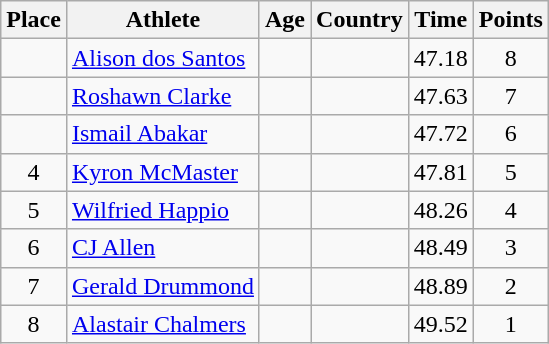<table class="wikitable mw-datatable sortable">
<tr>
<th>Place</th>
<th>Athlete</th>
<th>Age</th>
<th>Country</th>
<th>Time</th>
<th>Points</th>
</tr>
<tr>
<td align=center></td>
<td><a href='#'>Alison dos Santos</a></td>
<td></td>
<td></td>
<td>47.18</td>
<td align=center>8</td>
</tr>
<tr>
<td align=center></td>
<td><a href='#'>Roshawn Clarke</a></td>
<td></td>
<td></td>
<td>47.63</td>
<td align=center>7</td>
</tr>
<tr>
<td align=center></td>
<td><a href='#'>Ismail Abakar</a></td>
<td></td>
<td></td>
<td>47.72</td>
<td align=center>6</td>
</tr>
<tr>
<td align=center>4</td>
<td><a href='#'>Kyron McMaster</a></td>
<td></td>
<td></td>
<td>47.81</td>
<td align=center>5</td>
</tr>
<tr>
<td align=center>5</td>
<td><a href='#'>Wilfried Happio</a></td>
<td></td>
<td></td>
<td>48.26</td>
<td align=center>4</td>
</tr>
<tr>
<td align=center>6</td>
<td><a href='#'>CJ Allen</a></td>
<td></td>
<td></td>
<td>48.49</td>
<td align=center>3</td>
</tr>
<tr>
<td align=center>7</td>
<td><a href='#'>Gerald Drummond</a></td>
<td></td>
<td></td>
<td>48.89</td>
<td align=center>2</td>
</tr>
<tr>
<td align=center>8</td>
<td><a href='#'>Alastair Chalmers</a></td>
<td></td>
<td></td>
<td>49.52</td>
<td align=center>1</td>
</tr>
</table>
